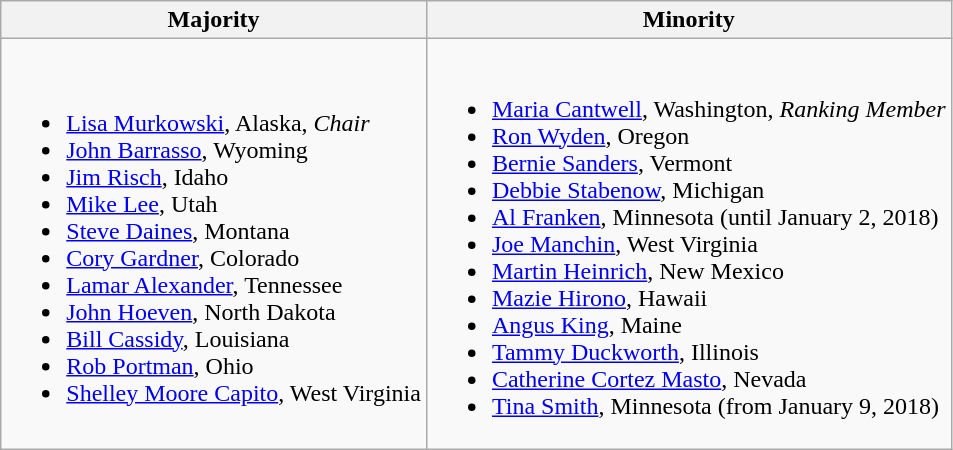<table class=wikitable>
<tr>
<th>Majority</th>
<th>Minority</th>
</tr>
<tr>
<td><br><ul><li><a href='#'>Lisa Murkowski</a>, Alaska, <em>Chair</em></li><li><a href='#'>John Barrasso</a>, Wyoming</li><li><a href='#'>Jim Risch</a>, Idaho</li><li><a href='#'>Mike Lee</a>, Utah</li><li><a href='#'>Steve Daines</a>, Montana</li><li><a href='#'>Cory Gardner</a>, Colorado</li><li><a href='#'>Lamar Alexander</a>, Tennessee</li><li><a href='#'>John Hoeven</a>, North Dakota</li><li><a href='#'>Bill Cassidy</a>, Louisiana</li><li><a href='#'>Rob Portman</a>, Ohio</li><li><a href='#'>Shelley Moore Capito</a>, West Virginia</li></ul></td>
<td><br><ul><li><a href='#'>Maria Cantwell</a>, Washington, <em>Ranking Member</em></li><li><a href='#'>Ron Wyden</a>, Oregon</li><li><span><a href='#'>Bernie Sanders</a>, Vermont</span></li><li><a href='#'>Debbie Stabenow</a>, Michigan</li><li><a href='#'>Al Franken</a>, Minnesota (until January 2, 2018)</li><li><a href='#'>Joe Manchin</a>, West Virginia</li><li><a href='#'>Martin Heinrich</a>, New Mexico</li><li><a href='#'>Mazie Hirono</a>, Hawaii</li><li><span><a href='#'>Angus King</a>, Maine</span></li><li><a href='#'>Tammy Duckworth</a>, Illinois</li><li><a href='#'>Catherine Cortez Masto</a>, Nevada</li><li><a href='#'>Tina Smith</a>, Minnesota (from January 9, 2018)</li></ul></td>
</tr>
</table>
